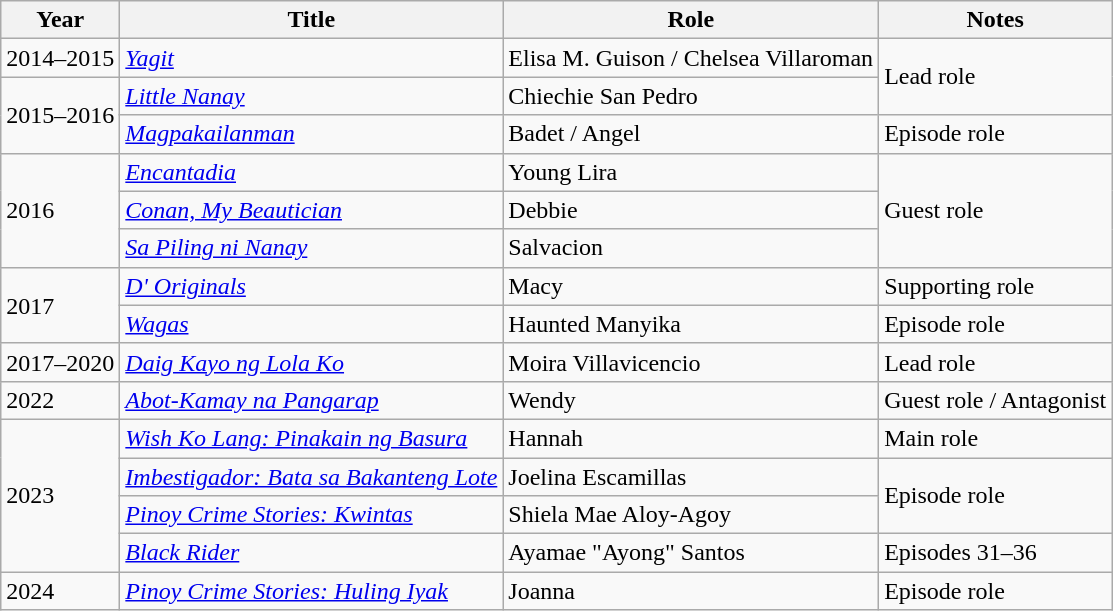<table class="wikitable plainrowheaders">
<tr>
<th scope="col">Year</th>
<th scope="col">Title</th>
<th scope="col">Role</th>
<th>Notes</th>
</tr>
<tr>
<td>2014–2015</td>
<td><em><a href='#'>Yagit</a></em></td>
<td>Elisa M. Guison / Chelsea Villaroman</td>
<td rowspan="2">Lead role</td>
</tr>
<tr>
<td rowspan="2">2015–2016</td>
<td><em><a href='#'>Little Nanay</a></em></td>
<td>Chiechie San Pedro</td>
</tr>
<tr>
<td><em><a href='#'>Magpakailanman</a></em></td>
<td>Badet / Angel</td>
<td>Episode role</td>
</tr>
<tr>
<td rowspan="3">2016</td>
<td><em><a href='#'>Encantadia</a></em></td>
<td>Young Lira</td>
<td rowspan="3">Guest role</td>
</tr>
<tr>
<td><em><a href='#'>Conan, My Beautician</a></em></td>
<td>Debbie</td>
</tr>
<tr>
<td><em><a href='#'>Sa Piling ni Nanay</a></em></td>
<td> Salvacion</td>
</tr>
<tr>
<td rowspan="2">2017</td>
<td><em><a href='#'>D' Originals</a></em></td>
<td>Macy</td>
<td>Supporting role</td>
</tr>
<tr>
<td><em><a href='#'>Wagas</a></em></td>
<td>Haunted Manyika</td>
<td>Episode role</td>
</tr>
<tr>
<td rowspan="1">2017–2020</td>
<td><em><a href='#'>Daig Kayo ng Lola Ko</a></em></td>
<td>Moira Villavicencio</td>
<td>Lead role</td>
</tr>
<tr>
<td>2022</td>
<td><em><a href='#'>Abot-Kamay na Pangarap</a></em></td>
<td>Wendy</td>
<td>Guest role / Antagonist</td>
</tr>
<tr>
<td rowspan="4">2023</td>
<td><em><a href='#'>Wish Ko Lang: Pinakain ng Basura</a></em></td>
<td>Hannah</td>
<td>Main role</td>
</tr>
<tr>
<td><em><a href='#'>Imbestigador: Bata sa Bakanteng Lote</a></em></td>
<td>Joelina Escamillas</td>
<td rowspan="2">Episode role</td>
</tr>
<tr>
<td><em><a href='#'>Pinoy Crime Stories: Kwintas</a></em></td>
<td>Shiela Mae Aloy-Agoy</td>
</tr>
<tr>
<td><em><a href='#'>Black Rider</a></em></td>
<td>Ayamae "Ayong" Santos</td>
<td>Episodes 31–36</td>
</tr>
<tr>
<td>2024</td>
<td><em><a href='#'>Pinoy Crime Stories: Huling Iyak</a></em></td>
<td>Joanna</td>
<td>Episode role</td>
</tr>
</table>
